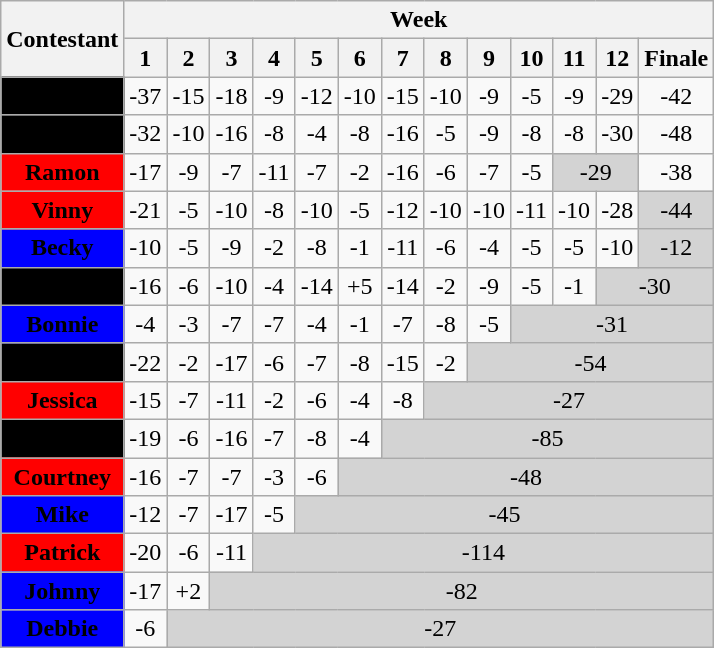<table class="wikitable" style="text-align:center" align="center">
<tr>
<th rowspan="2">Contestant</th>
<th colspan="16">Week</th>
</tr>
<tr>
<th>1</th>
<th>2</th>
<th>3</th>
<th>4</th>
<th>5</th>
<th>6</th>
<th>7</th>
<th>8</th>
<th>9</th>
<th>10</th>
<th>11</th>
<th>12</th>
<th>Finale</th>
</tr>
<tr>
<td style="background:black;"><span><strong>John</strong></span></td>
<td>-37</td>
<td>-15</td>
<td>-18</td>
<td>-9</td>
<td>-12</td>
<td>-10</td>
<td>-15</td>
<td>-10</td>
<td>-9</td>
<td>-5</td>
<td>-9</td>
<td>-29</td>
<td>-42</td>
</tr>
<tr>
<td style="background:black;"><span><strong>Antone</strong></span></td>
<td>-32</td>
<td>-10</td>
<td>-16</td>
<td>-8</td>
<td>-4</td>
<td>-8</td>
<td>-16</td>
<td>-5</td>
<td>-9</td>
<td>-8</td>
<td>-8</td>
<td>-30</td>
<td>-48</td>
</tr>
<tr>
<td style="background:red;"><span><strong>Ramon</strong></span></td>
<td>-17</td>
<td>-9</td>
<td>-7</td>
<td>-11</td>
<td>-7</td>
<td>-2</td>
<td>-16</td>
<td>-6</td>
<td>-7</td>
<td>-5</td>
<td style="background:lightgrey;" colspan="2">-29</td>
<td>-38</td>
</tr>
<tr>
<td style="background:red;"><span><strong>Vinny</strong></span></td>
<td>-21</td>
<td>-5</td>
<td>-10</td>
<td>-8</td>
<td>-10</td>
<td>-5</td>
<td>-12</td>
<td>-10</td>
<td>-10</td>
<td>-11</td>
<td>-10</td>
<td>-28</td>
<td style="background:lightgrey;" colspan="6">-44</td>
</tr>
<tr>
<td style="background:blue;"><span><strong>Becky</strong></span></td>
<td>-10</td>
<td>-5</td>
<td>-9</td>
<td>-2</td>
<td>-8</td>
<td>-1</td>
<td>-11</td>
<td>-6</td>
<td>-4</td>
<td>-5</td>
<td>-5</td>
<td>-10</td>
<td style="background:lightgrey;" colspan="5">-12</td>
</tr>
<tr>
<td style="background:black;"><span><strong>Sunny</strong></span></td>
<td>-16</td>
<td>-6</td>
<td>-10</td>
<td>-4</td>
<td>-14</td>
<td>+5</td>
<td>-14</td>
<td>-2</td>
<td>-9</td>
<td>-5</td>
<td>-1</td>
<td style="background:lightgrey;" colspan="7">-30</td>
</tr>
<tr>
<td style="background:blue;"><span><strong>Bonnie</strong></span></td>
<td>-4</td>
<td>-3</td>
<td>-7</td>
<td>-7</td>
<td>-4</td>
<td>-1</td>
<td>-7</td>
<td>-8</td>
<td>-5</td>
<td style="background:lightgrey;" colspan="9">-31</td>
</tr>
<tr>
<td style="background:black;"><span><strong>Joe</strong></span></td>
<td>-22</td>
<td>-2</td>
<td>-17</td>
<td>-6</td>
<td>-7</td>
<td>-8</td>
<td>-15</td>
<td>-2</td>
<td style="background:lightgrey;" colspan="10">-54</td>
</tr>
<tr>
<td style="background:red;"><span><strong>Jessica</strong></span></td>
<td>-15</td>
<td>-7</td>
<td>-11</td>
<td>-2</td>
<td>-6</td>
<td>-4</td>
<td>-8</td>
<td style="background:lightgrey;" colspan="11">-27</td>
</tr>
<tr>
<td style="background:black;"><span><strong>Jennifer</strong></span></td>
<td>-19</td>
<td>-6</td>
<td>-16</td>
<td>-7</td>
<td>-8</td>
<td>-4</td>
<td style="background:lightgrey;" colspan="12">-85</td>
</tr>
<tr>
<td style="background:red;"><span><strong>Courtney</strong></span></td>
<td>-16</td>
<td>-7</td>
<td>-7</td>
<td>-3</td>
<td>-6</td>
<td style="background:lightgrey;" colspan="13">-48</td>
</tr>
<tr>
<td style="background:blue;"><span><strong>Mike</strong></span></td>
<td>-12</td>
<td>-7</td>
<td>-17</td>
<td>-5</td>
<td style="background:lightgrey;" colspan="14">-45</td>
</tr>
<tr>
<td style="background:red;"><span><strong>Patrick</strong></span></td>
<td>-20</td>
<td>-6</td>
<td>-11</td>
<td style="background:lightgrey;" colspan="15">-114</td>
</tr>
<tr>
<td style="background:blue;"><span><strong>Johnny</strong></span></td>
<td>-17</td>
<td>+2</td>
<td style="background:lightgrey;" colspan="16">-82</td>
</tr>
<tr>
<td style="background:blue;"><span><strong>Debbie</strong></span></td>
<td>-6</td>
<td style="background:lightgrey;" colspan="16">-27</td>
</tr>
</table>
